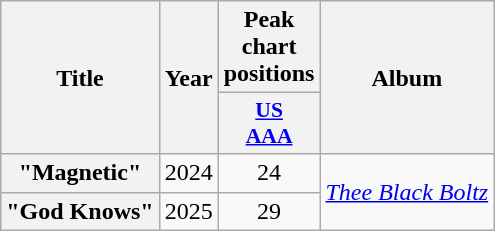<table class="wikitable plainrowheaders" style="text-align:center;">
<tr>
<th rowspan="2">Title</th>
<th rowspan="2">Year</th>
<th>Peak chart positions</th>
<th rowspan="2">Album</th>
</tr>
<tr>
<th scope="col" style="width:3em;font-size:90%;"><a href='#'>US<br>AAA</a></th>
</tr>
<tr>
<th scope="row">"Magnetic"</th>
<td>2024</td>
<td>24</td>
<td rowspan="2"><em><a href='#'>Thee Black Boltz</a></em></td>
</tr>
<tr>
<th scope="row">"God Knows"</th>
<td>2025</td>
<td>29</td>
</tr>
</table>
